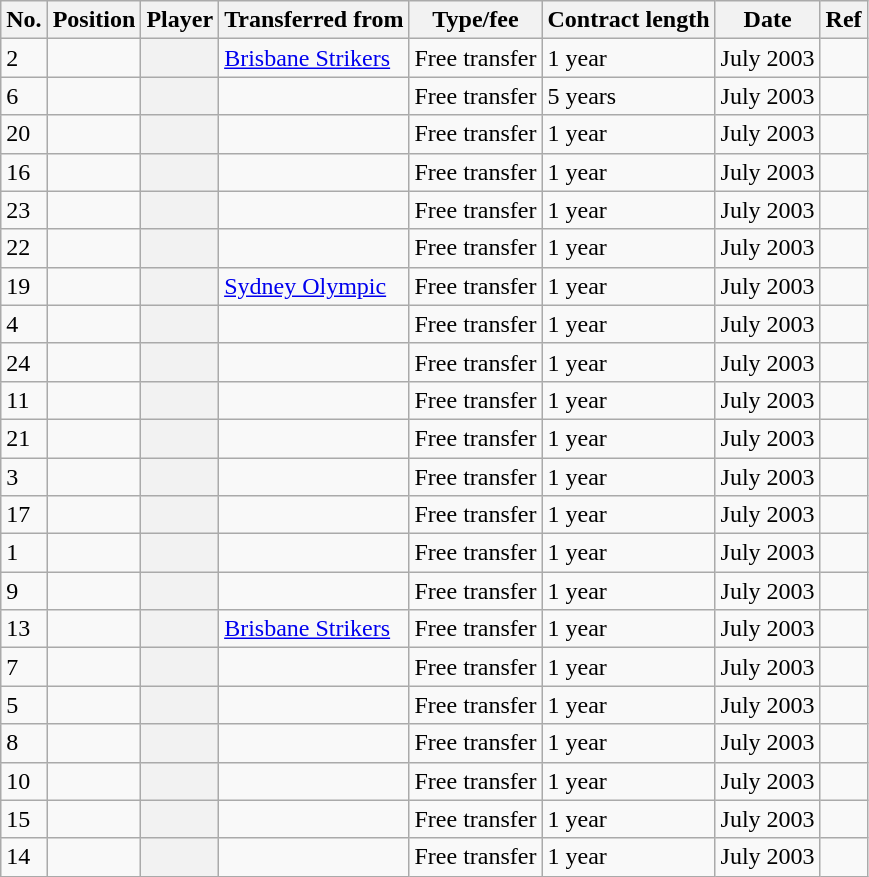<table class="wikitable plainrowheaders sortable" style="text-align:center; text-align:left">
<tr>
<th scope="col">No.</th>
<th scope="col">Position</th>
<th scope="col">Player</th>
<th scope="col">Transferred from</th>
<th scope="col">Type/fee</th>
<th scope="col">Contract length</th>
<th scope="col">Date</th>
<th scope="col" class="unsortable">Ref</th>
</tr>
<tr>
<td>2</td>
<td></td>
<th scope="row"></th>
<td><a href='#'>Brisbane Strikers</a></td>
<td>Free transfer</td>
<td>1 year</td>
<td>July 2003</td>
<td></td>
</tr>
<tr>
<td>6</td>
<td></td>
<th scope="row"></th>
<td></td>
<td>Free transfer</td>
<td>5 years</td>
<td>July 2003</td>
<td></td>
</tr>
<tr>
<td>20</td>
<td></td>
<th scope="row"></th>
<td></td>
<td>Free transfer</td>
<td>1 year</td>
<td>July 2003</td>
<td></td>
</tr>
<tr>
<td>16</td>
<td></td>
<th scope="row"></th>
<td></td>
<td>Free transfer</td>
<td>1 year</td>
<td>July 2003</td>
<td></td>
</tr>
<tr>
<td>23</td>
<td></td>
<th scope="row"></th>
<td></td>
<td>Free transfer</td>
<td>1 year</td>
<td>July 2003</td>
<td></td>
</tr>
<tr>
<td>22</td>
<td></td>
<th scope="row"></th>
<td></td>
<td>Free transfer</td>
<td>1 year</td>
<td>July 2003</td>
<td></td>
</tr>
<tr>
<td>19</td>
<td></td>
<th scope="row"></th>
<td><a href='#'>Sydney Olympic</a></td>
<td>Free transfer</td>
<td>1 year</td>
<td>July 2003</td>
<td></td>
</tr>
<tr>
<td>4</td>
<td></td>
<th scope="row"></th>
<td></td>
<td>Free transfer</td>
<td>1 year</td>
<td>July 2003</td>
<td></td>
</tr>
<tr>
<td>24</td>
<td></td>
<th scope="row"></th>
<td></td>
<td>Free transfer</td>
<td>1 year</td>
<td>July 2003</td>
<td></td>
</tr>
<tr>
<td>11</td>
<td></td>
<th scope="row"></th>
<td></td>
<td>Free transfer</td>
<td>1 year</td>
<td>July 2003</td>
<td></td>
</tr>
<tr>
<td>21</td>
<td></td>
<th scope="row"></th>
<td></td>
<td>Free transfer</td>
<td>1 year</td>
<td>July 2003</td>
<td></td>
</tr>
<tr>
<td>3</td>
<td></td>
<th scope="row"></th>
<td></td>
<td>Free transfer</td>
<td>1 year</td>
<td>July 2003</td>
<td></td>
</tr>
<tr>
<td>17</td>
<td></td>
<th scope="row"></th>
<td></td>
<td>Free transfer</td>
<td>1 year</td>
<td>July 2003</td>
<td></td>
</tr>
<tr>
<td>1</td>
<td></td>
<th scope="row"></th>
<td></td>
<td>Free transfer</td>
<td>1 year</td>
<td>July 2003</td>
<td></td>
</tr>
<tr>
<td>9</td>
<td></td>
<th scope="row"></th>
<td></td>
<td>Free transfer</td>
<td>1 year</td>
<td>July 2003</td>
<td></td>
</tr>
<tr>
<td>13</td>
<td></td>
<th scope="row"></th>
<td><a href='#'>Brisbane Strikers</a></td>
<td>Free transfer</td>
<td>1 year</td>
<td>July 2003</td>
<td></td>
</tr>
<tr>
<td>7</td>
<td></td>
<th scope="row"></th>
<td></td>
<td>Free transfer</td>
<td>1 year</td>
<td>July 2003</td>
<td></td>
</tr>
<tr>
<td>5</td>
<td></td>
<th scope="row"></th>
<td></td>
<td>Free transfer</td>
<td>1 year</td>
<td>July 2003</td>
<td></td>
</tr>
<tr>
<td>8</td>
<td></td>
<th scope="row"></th>
<td></td>
<td>Free transfer</td>
<td>1 year</td>
<td>July 2003</td>
<td></td>
</tr>
<tr>
<td>10</td>
<td></td>
<th scope="row"></th>
<td></td>
<td>Free transfer</td>
<td>1 year</td>
<td>July 2003</td>
<td></td>
</tr>
<tr>
<td>15</td>
<td></td>
<th scope="row"></th>
<td></td>
<td>Free transfer</td>
<td>1 year</td>
<td>July 2003</td>
<td></td>
</tr>
<tr>
<td>14</td>
<td></td>
<th scope="row"></th>
<td></td>
<td>Free transfer</td>
<td>1 year</td>
<td>July 2003</td>
<td></td>
</tr>
</table>
